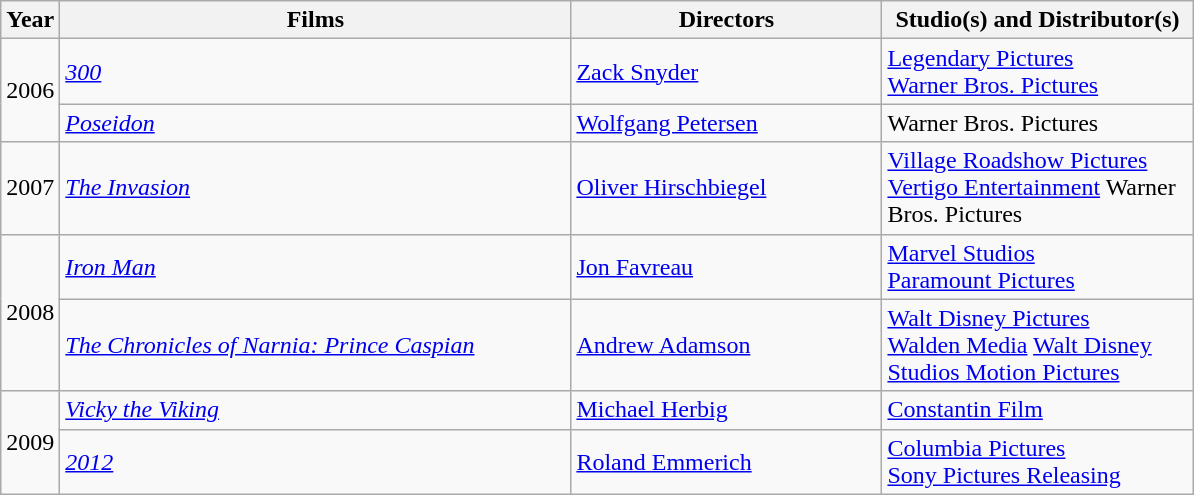<table class="wikitable mw-collapsible">
<tr>
<th>Year</th>
<th scope=col style="width: 250pt;">Films</th>
<th scope=col style="width: 150pt;">Directors</th>
<th scope=col style="width: 150pt;">Studio(s) and Distributor(s)</th>
</tr>
<tr>
<td rowspan="2">2006</td>
<td><a href='#'><em>300</em></a></td>
<td><a href='#'>Zack Snyder</a></td>
<td><a href='#'>Legendary Pictures</a><br><a href='#'>Warner Bros. Pictures</a></td>
</tr>
<tr>
<td><a href='#'><em>Poseidon</em></a></td>
<td><a href='#'>Wolfgang Petersen</a></td>
<td>Warner Bros. Pictures</td>
</tr>
<tr>
<td>2007</td>
<td><a href='#'><em>The Invasion</em></a></td>
<td><a href='#'>Oliver Hirschbiegel</a></td>
<td><a href='#'>Village Roadshow Pictures</a><br><a href='#'>Vertigo Entertainment</a>
Warner Bros. Pictures</td>
</tr>
<tr>
<td rowspan="2">2008</td>
<td><a href='#'><em>Iron Man</em></a></td>
<td><a href='#'>Jon Favreau</a></td>
<td><a href='#'>Marvel Studios</a><br><a href='#'>Paramount Pictures</a></td>
</tr>
<tr>
<td><em><a href='#'>The Chronicles of Narnia: Prince Caspian</a></em></td>
<td><a href='#'>Andrew Adamson</a></td>
<td><a href='#'>Walt Disney Pictures</a><br><a href='#'>Walden Media</a>
<a href='#'>Walt Disney Studios Motion Pictures</a></td>
</tr>
<tr>
<td rowspan="2">2009</td>
<td><a href='#'><em>Vicky the Viking</em></a></td>
<td><a href='#'>Michael Herbig</a></td>
<td><a href='#'>Constantin Film</a></td>
</tr>
<tr>
<td><a href='#'><em>2012</em></a></td>
<td><a href='#'>Roland Emmerich</a></td>
<td><a href='#'>Columbia Pictures</a><br><a href='#'>Sony Pictures Releasing</a></td>
</tr>
</table>
